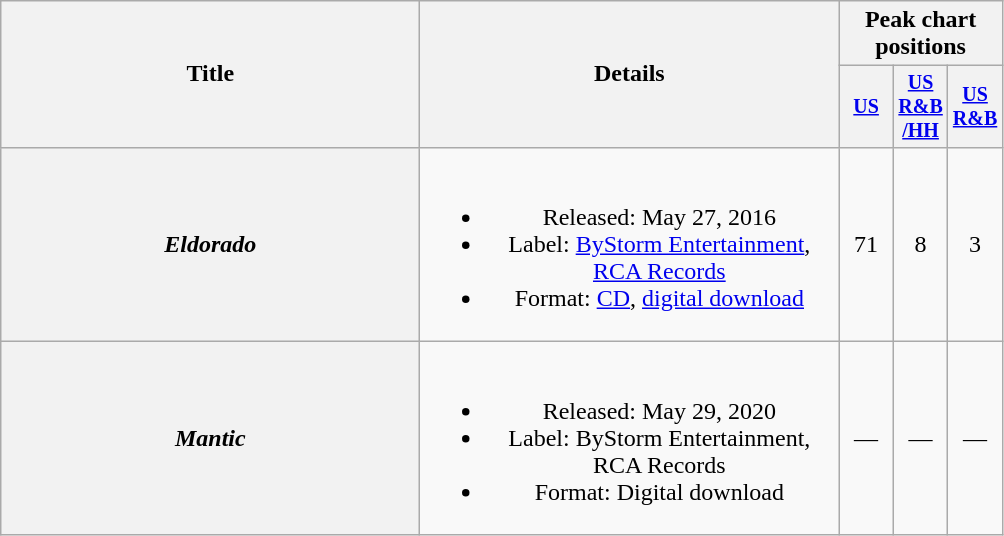<table class="wikitable plainrowheaders" style="text-align:center;">
<tr>
<th scope="col" style="width:17em;" rowspan="2">Title</th>
<th scope="col" style="width:17em;" rowspan="2">Details</th>
<th scope="col" colspan="3">Peak chart positions</th>
</tr>
<tr style="font-size:smaller">
<th style="width:30px;"><a href='#'>US</a><br></th>
<th style="width:30px;"><a href='#'>US<br>R&B<br>/HH</a><br></th>
<th style="width:30px;"><a href='#'>US<br>R&B</a><br></th>
</tr>
<tr>
<th scope="row"><em>Eldorado</em></th>
<td><br><ul><li>Released: May 27, 2016</li><li>Label: <a href='#'>ByStorm Entertainment</a>, <a href='#'>RCA Records</a></li><li>Format: <a href='#'>CD</a>, <a href='#'>digital download</a></li></ul></td>
<td>71</td>
<td>8</td>
<td>3</td>
</tr>
<tr>
<th scope="row"><em>Mantic</em></th>
<td><br><ul><li>Released: May 29, 2020</li><li>Label: ByStorm Entertainment, RCA Records</li><li>Format: Digital download</li></ul></td>
<td>—</td>
<td>—</td>
<td>—</td>
</tr>
</table>
